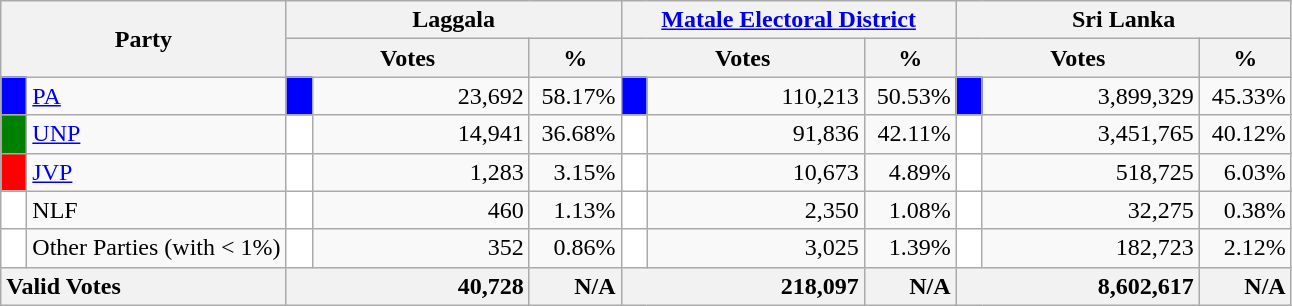<table class="wikitable">
<tr>
<th colspan="2" width="144px"rowspan="2">Party</th>
<th colspan="3" width="216px">Laggala</th>
<th colspan="3" width="216px"><a href='#'>Matale Electoral District</a></th>
<th colspan="3" width="216px">Sri Lanka</th>
</tr>
<tr>
<th colspan="2" width="144px">Votes</th>
<th>%</th>
<th colspan="2" width="144px">Votes</th>
<th>%</th>
<th colspan="2" width="144px">Votes</th>
<th>%</th>
</tr>
<tr>
<td style="background-color:blue;" width="10px"></td>
<td style="text-align:left;"><a href='#'>PA</a></td>
<td style="background-color:blue;" width="10px"></td>
<td style="text-align:right;">23,692</td>
<td style="text-align:right;">58.17%</td>
<td style="background-color:blue;" width="10px"></td>
<td style="text-align:right;">110,213</td>
<td style="text-align:right;">50.53%</td>
<td style="background-color:blue;" width="10px"></td>
<td style="text-align:right;">3,899,329</td>
<td style="text-align:right;">45.33%</td>
</tr>
<tr>
<td style="background-color:green;" width="10px"></td>
<td style="text-align:left;"><a href='#'>UNP</a></td>
<td style="background-color:white;" width="10px"></td>
<td style="text-align:right;">14,941</td>
<td style="text-align:right;">36.68%</td>
<td style="background-color:white;" width="10px"></td>
<td style="text-align:right;">91,836</td>
<td style="text-align:right;">42.11%</td>
<td style="background-color:white;" width="10px"></td>
<td style="text-align:right;">3,451,765</td>
<td style="text-align:right;">40.12%</td>
</tr>
<tr>
<td style="background-color:red;" width="10px"></td>
<td style="text-align:left;"><a href='#'>JVP</a></td>
<td style="background-color:white;" width="10px"></td>
<td style="text-align:right;">1,283</td>
<td style="text-align:right;">3.15%</td>
<td style="background-color:white;" width="10px"></td>
<td style="text-align:right;">10,673</td>
<td style="text-align:right;">4.89%</td>
<td style="background-color:white;" width="10px"></td>
<td style="text-align:right;">518,725</td>
<td style="text-align:right;">6.03%</td>
</tr>
<tr>
<td style="background-color:white;" width="10px"></td>
<td style="text-align:left;">NLF</td>
<td style="background-color:white;" width="10px"></td>
<td style="text-align:right;">460</td>
<td style="text-align:right;">1.13%</td>
<td style="background-color:white;" width="10px"></td>
<td style="text-align:right;">2,350</td>
<td style="text-align:right;">1.08%</td>
<td style="background-color:white;" width="10px"></td>
<td style="text-align:right;">32,275</td>
<td style="text-align:right;">0.38%</td>
</tr>
<tr>
<td style="background-color:white;" width="10px"></td>
<td style="text-align:left;">Other Parties (with < 1%)</td>
<td style="background-color:white;" width="10px"></td>
<td style="text-align:right;">352</td>
<td style="text-align:right;">0.86%</td>
<td style="background-color:white;" width="10px"></td>
<td style="text-align:right;">3,025</td>
<td style="text-align:right;">1.39%</td>
<td style="background-color:white;" width="10px"></td>
<td style="text-align:right;">182,723</td>
<td style="text-align:right;">2.12%</td>
</tr>
<tr>
<th colspan="2" width="144px"style="text-align:left;">Valid Votes</th>
<th style="text-align:right;"colspan="2" width="144px">40,728</th>
<th style="text-align:right;">N/A</th>
<th style="text-align:right;"colspan="2" width="144px">218,097</th>
<th style="text-align:right;">N/A</th>
<th style="text-align:right;"colspan="2" width="144px">8,602,617</th>
<th style="text-align:right;">N/A</th>
</tr>
</table>
